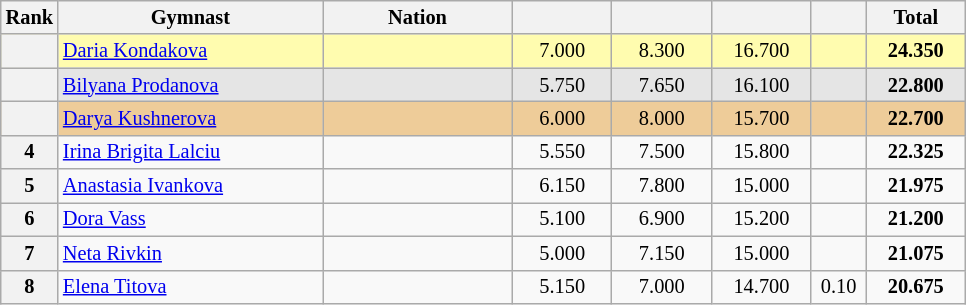<table class="wikitable sortable" style="text-align:center; font-size:85%">
<tr>
<th scope="col" style="width:20px;">Rank</th>
<th ! scope="col" style="width:170px;">Gymnast</th>
<th ! scope="col" style="width:120px;">Nation</th>
<th ! scope="col" style="width:60px;"></th>
<th ! scope="col" style="width:60px;"></th>
<th ! scope="col" style="width:60px;"></th>
<th ! scope="col" style="width:30px;"></th>
<th ! scope="col" style="width:60px;">Total</th>
</tr>
<tr style="background:#fffcaf;">
<th scope=row style="text-align:center"></th>
<td align=left><a href='#'>Daria Kondakova</a></td>
<td style="text-align:left;"></td>
<td>7.000</td>
<td>8.300</td>
<td>16.700</td>
<td></td>
<td><strong>24.350</strong></td>
</tr>
<tr style="background:#e5e5e5;">
<th scope=row style="text-align:center"></th>
<td align=left><a href='#'>Bilyana Prodanova</a></td>
<td style="text-align:left;"></td>
<td>5.750</td>
<td>7.650</td>
<td>16.100</td>
<td></td>
<td><strong>22.800</strong></td>
</tr>
<tr style="background:#ec9;">
<th scope=row style="text-align:center"></th>
<td align=left><a href='#'>Darya Kushnerova</a></td>
<td style="text-align:left;"></td>
<td>6.000</td>
<td>8.000</td>
<td>15.700</td>
<td></td>
<td><strong>22.700</strong></td>
</tr>
<tr>
<th scope=row style="text-align:center">4</th>
<td align=left><a href='#'>Irina Brigita Lalciu</a></td>
<td style="text-align:left;"></td>
<td>5.550</td>
<td>7.500</td>
<td>15.800</td>
<td></td>
<td><strong>22.325</strong></td>
</tr>
<tr>
<th scope=row style="text-align:center">5</th>
<td align=left><a href='#'>Anastasia Ivankova</a></td>
<td style="text-align:left;"></td>
<td>6.150</td>
<td>7.800</td>
<td>15.000</td>
<td></td>
<td><strong>21.975</strong></td>
</tr>
<tr>
<th scope=row style="text-align:center">6</th>
<td align=left><a href='#'>Dora Vass</a></td>
<td style="text-align:left;"></td>
<td>5.100</td>
<td>6.900</td>
<td>15.200</td>
<td></td>
<td><strong>21.200</strong></td>
</tr>
<tr>
<th scope=row style="text-align:center">7</th>
<td align=left><a href='#'>Neta Rivkin</a></td>
<td style="text-align:left;"></td>
<td>5.000</td>
<td>7.150</td>
<td>15.000</td>
<td></td>
<td><strong>21.075</strong></td>
</tr>
<tr>
<th scope=row style="text-align:center">8</th>
<td align=left><a href='#'>Elena Titova</a></td>
<td style="text-align:left;"></td>
<td>5.150</td>
<td>7.000</td>
<td>14.700</td>
<td>0.10</td>
<td><strong>20.675</strong></td>
</tr>
</table>
